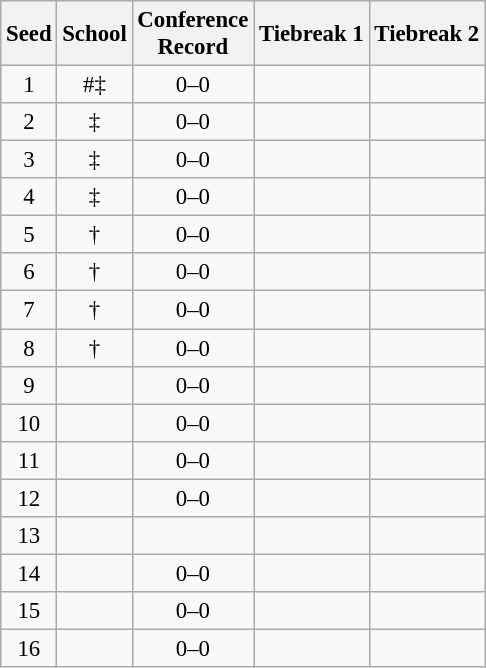<table class="wikitable" style="white-space:nowrap; font-size:95%; text-align:center">
<tr>
<th>Seed</th>
<th>School</th>
<th>Conference<br>Record</th>
<th>Tiebreak 1</th>
<th>Tiebreak 2</th>
</tr>
<tr>
<td>1</td>
<td>#‡</td>
<td>0–0</td>
<td></td>
<td></td>
</tr>
<tr>
<td>2</td>
<td>‡</td>
<td>0–0</td>
<td></td>
<td></td>
</tr>
<tr>
<td>3</td>
<td>‡</td>
<td>0–0</td>
<td></td>
<td></td>
</tr>
<tr>
<td>4</td>
<td>‡</td>
<td>0–0</td>
<td></td>
<td></td>
</tr>
<tr>
<td>5</td>
<td>†</td>
<td>0–0</td>
<td></td>
<td></td>
</tr>
<tr>
<td>6</td>
<td>†</td>
<td>0–0</td>
<td></td>
<td></td>
</tr>
<tr>
<td>7</td>
<td>†</td>
<td>0–0</td>
<td></td>
<td></td>
</tr>
<tr>
<td>8</td>
<td>†</td>
<td>0–0</td>
<td></td>
<td></td>
</tr>
<tr>
<td>9</td>
<td></td>
<td>0–0</td>
<td></td>
<td></td>
</tr>
<tr>
<td>10</td>
<td></td>
<td>0–0</td>
<td></td>
<td></td>
</tr>
<tr>
<td>11</td>
<td></td>
<td>0–0</td>
<td></td>
<td></td>
</tr>
<tr>
<td>12</td>
<td></td>
<td>0–0</td>
<td></td>
<td></td>
</tr>
<tr>
<td>13</td>
<td></td>
<td></td>
<td></td>
<td></td>
</tr>
<tr>
<td>14</td>
<td></td>
<td>0–0</td>
<td></td>
<td></td>
</tr>
<tr>
<td>15</td>
<td></td>
<td>0–0</td>
<td></td>
<td></td>
</tr>
<tr>
<td>16</td>
<td></td>
<td>0–0</td>
<td></td>
<td></td>
</tr>
</table>
